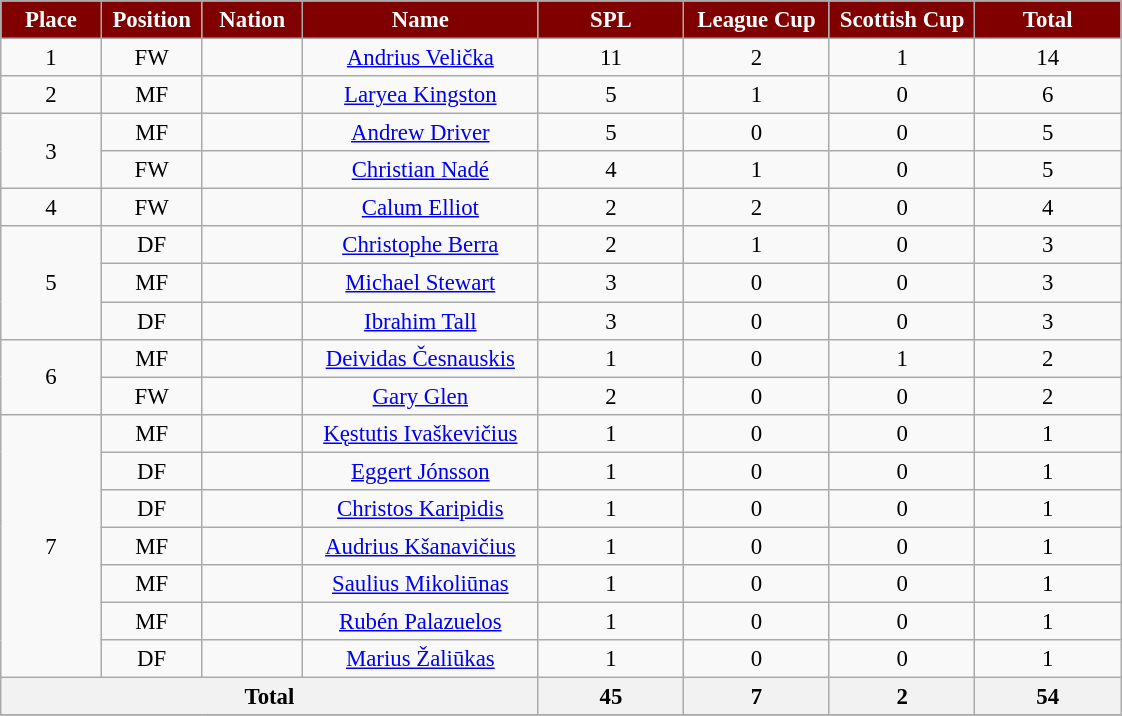<table class="wikitable" style="font-size: 95%; text-align: center;">
<tr>
<th style="background:maroon; color:white;" scope="col" width=60>Place</th>
<th style="background:maroon; color:white;" scope="col" width=60>Position</th>
<th style="background:maroon; color:white;" scope="col" width=60>Nation</th>
<th style="background:maroon; color:white;" scope="col" width=150>Name</th>
<th style="background:maroon; color:white;" scope="col" width=90>SPL</th>
<th style="background:maroon; color:white;" scope="col" width=90>League Cup</th>
<th style="background:maroon; color:white;" scope="col" width=90>Scottish Cup</th>
<th style="background:maroon; color:white;" scope="col" width=90>Total</th>
</tr>
<tr>
<td>1</td>
<td>FW</td>
<td></td>
<td><a href='#'>Andrius Velička</a></td>
<td>11</td>
<td>2</td>
<td>1</td>
<td>14</td>
</tr>
<tr>
<td>2</td>
<td>MF</td>
<td></td>
<td><a href='#'>Laryea Kingston</a></td>
<td>5</td>
<td>1</td>
<td>0</td>
<td>6</td>
</tr>
<tr>
<td rowspan=2>3</td>
<td>MF</td>
<td></td>
<td><a href='#'>Andrew Driver</a></td>
<td>5</td>
<td>0</td>
<td>0</td>
<td>5</td>
</tr>
<tr>
<td>FW</td>
<td></td>
<td><a href='#'>Christian Nadé</a></td>
<td>4</td>
<td>1</td>
<td>0</td>
<td>5</td>
</tr>
<tr>
<td>4</td>
<td>FW</td>
<td></td>
<td><a href='#'>Calum Elliot</a></td>
<td>2</td>
<td>2</td>
<td>0</td>
<td>4</td>
</tr>
<tr>
<td rowspan=3>5</td>
<td>DF</td>
<td></td>
<td><a href='#'>Christophe Berra</a></td>
<td>2</td>
<td>1</td>
<td>0</td>
<td>3</td>
</tr>
<tr>
<td>MF</td>
<td></td>
<td><a href='#'>Michael Stewart</a></td>
<td>3</td>
<td>0</td>
<td>0</td>
<td>3</td>
</tr>
<tr>
<td>DF</td>
<td></td>
<td><a href='#'>Ibrahim Tall</a></td>
<td>3</td>
<td>0</td>
<td>0</td>
<td>3</td>
</tr>
<tr>
<td rowspan=2>6</td>
<td>MF</td>
<td></td>
<td><a href='#'>Deividas Česnauskis</a></td>
<td>1</td>
<td>0</td>
<td>1</td>
<td>2</td>
</tr>
<tr>
<td>FW</td>
<td></td>
<td><a href='#'>Gary Glen</a></td>
<td>2</td>
<td>0</td>
<td>0</td>
<td>2</td>
</tr>
<tr>
<td rowspan=7>7</td>
<td>MF</td>
<td></td>
<td><a href='#'>Kęstutis Ivaškevičius</a></td>
<td>1</td>
<td>0</td>
<td>0</td>
<td>1</td>
</tr>
<tr>
<td>DF</td>
<td></td>
<td><a href='#'>Eggert Jónsson</a></td>
<td>1</td>
<td>0</td>
<td>0</td>
<td>1</td>
</tr>
<tr>
<td>DF</td>
<td></td>
<td><a href='#'>Christos Karipidis</a></td>
<td>1</td>
<td>0</td>
<td>0</td>
<td>1</td>
</tr>
<tr>
<td>MF</td>
<td></td>
<td><a href='#'>Audrius Kšanavičius</a></td>
<td>1</td>
<td>0</td>
<td>0</td>
<td>1</td>
</tr>
<tr>
<td>MF</td>
<td></td>
<td><a href='#'>Saulius Mikoliūnas</a></td>
<td>1</td>
<td>0</td>
<td>0</td>
<td>1</td>
</tr>
<tr>
<td>MF</td>
<td></td>
<td><a href='#'>Rubén Palazuelos</a></td>
<td>1</td>
<td>0</td>
<td>0</td>
<td>1</td>
</tr>
<tr>
<td>DF</td>
<td></td>
<td><a href='#'>Marius Žaliūkas</a></td>
<td>1</td>
<td>0</td>
<td>0</td>
<td>1</td>
</tr>
<tr>
<th colspan=4>Total</th>
<th>45</th>
<th>7</th>
<th>2</th>
<th>54</th>
</tr>
<tr>
</tr>
</table>
